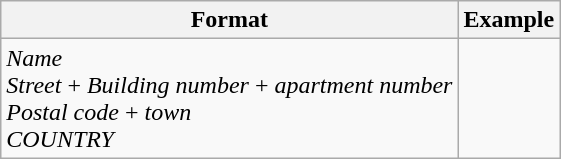<table class="wikitable">
<tr>
<th>Format</th>
<th>Example</th>
</tr>
<tr>
<td><em>Name</em><br><em>Street</em> + <em>Building number</em> + <em>apartment number</em><br><em>Postal code</em> + <em>town</em><br><em>COUNTRY</em></td>
<td></td>
</tr>
</table>
